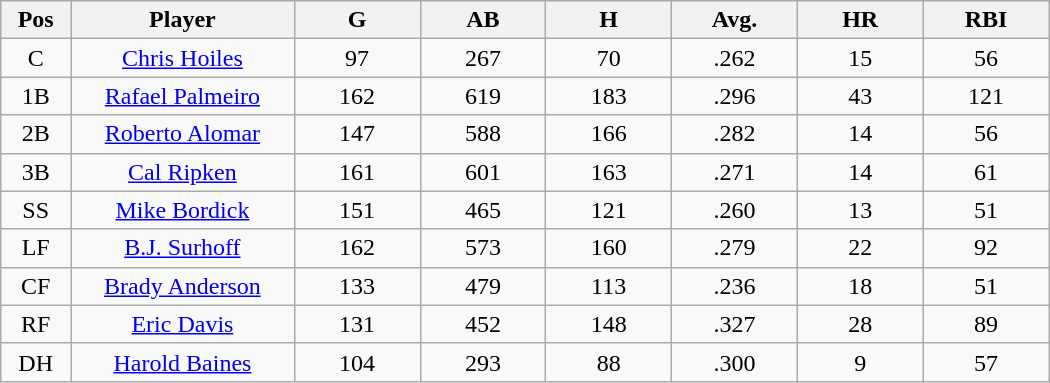<table class="wikitable sortable">
<tr>
<th bgcolor="#DDDDFF" width="5%">Pos</th>
<th bgcolor="#DDDDFF" width="16%">Player</th>
<th bgcolor="#DDDDFF" width="9%">G</th>
<th bgcolor="#DDDDFF" width="9%">AB</th>
<th bgcolor="#DDDDFF" width="9%">H</th>
<th bgcolor="#DDDDFF" width="9%">Avg.</th>
<th bgcolor="#DDDDFF" width="9%">HR</th>
<th bgcolor="#DDDDFF" width="9%">RBI</th>
</tr>
<tr align="center">
<td>C</td>
<td><a href='#'>Chris Hoiles</a></td>
<td>97</td>
<td>267</td>
<td>70</td>
<td>.262</td>
<td>15</td>
<td>56</td>
</tr>
<tr align="center">
<td>1B</td>
<td><a href='#'>Rafael Palmeiro</a></td>
<td>162</td>
<td>619</td>
<td>183</td>
<td>.296</td>
<td>43</td>
<td>121</td>
</tr>
<tr align="center">
<td>2B</td>
<td><a href='#'>Roberto Alomar</a></td>
<td>147</td>
<td>588</td>
<td>166</td>
<td>.282</td>
<td>14</td>
<td>56</td>
</tr>
<tr align="center">
<td>3B</td>
<td><a href='#'>Cal Ripken</a></td>
<td>161</td>
<td>601</td>
<td>163</td>
<td>.271</td>
<td>14</td>
<td>61</td>
</tr>
<tr align="center">
<td>SS</td>
<td><a href='#'>Mike Bordick</a></td>
<td>151</td>
<td>465</td>
<td>121</td>
<td>.260</td>
<td>13</td>
<td>51</td>
</tr>
<tr align="center">
<td>LF</td>
<td><a href='#'>B.J. Surhoff</a></td>
<td>162</td>
<td>573</td>
<td>160</td>
<td>.279</td>
<td>22</td>
<td>92</td>
</tr>
<tr align="center">
<td>CF</td>
<td><a href='#'>Brady Anderson</a></td>
<td>133</td>
<td>479</td>
<td>113</td>
<td>.236</td>
<td>18</td>
<td>51</td>
</tr>
<tr align="center">
<td>RF</td>
<td><a href='#'>Eric Davis</a></td>
<td>131</td>
<td>452</td>
<td>148</td>
<td>.327</td>
<td>28</td>
<td>89</td>
</tr>
<tr align="center">
<td>DH</td>
<td><a href='#'>Harold Baines</a></td>
<td>104</td>
<td>293</td>
<td>88</td>
<td>.300</td>
<td>9</td>
<td>57</td>
</tr>
</table>
